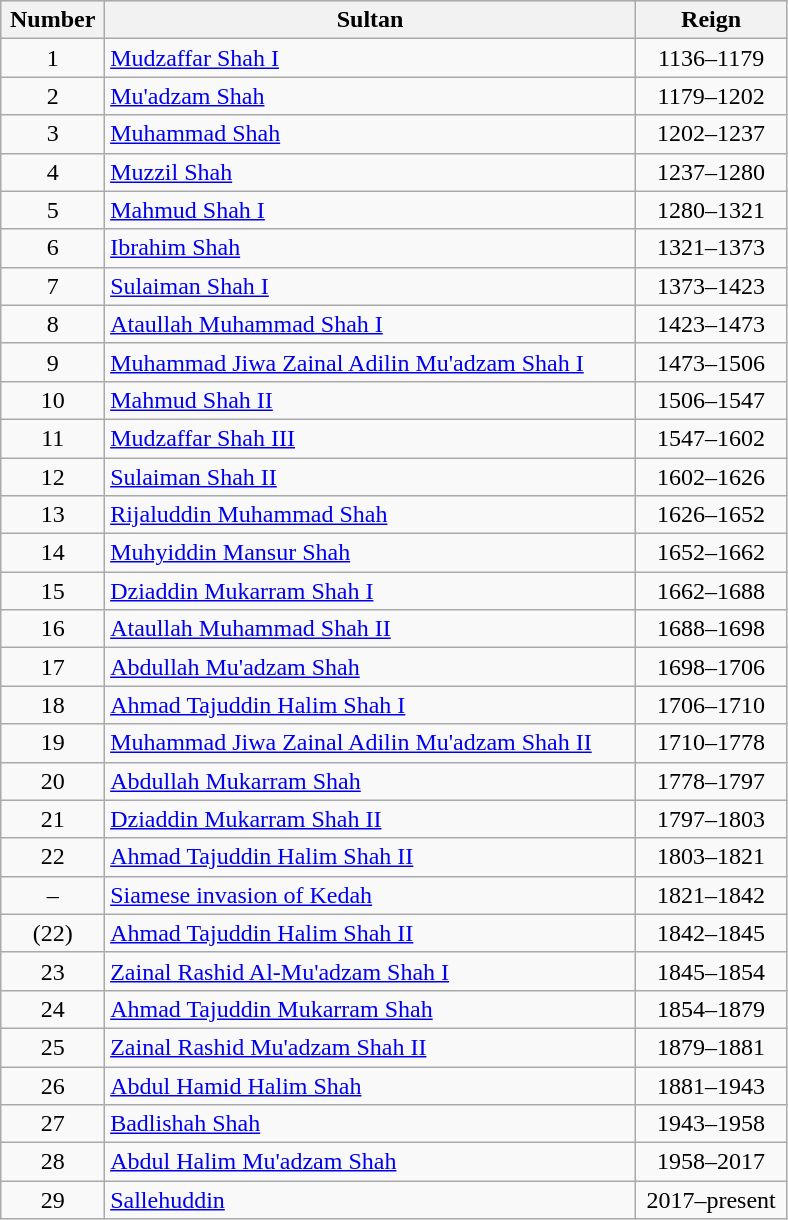<table class="wikitable" style="font-size: 100%" width="525" align="center">
<tr bgcolor=lightgrey>
<th>Number</th>
<th>Sultan</th>
<th>Reign</th>
</tr>
<tr>
<td align=center>1</td>
<td><a href='#'>Mudzaffar Shah I</a></td>
<td align=center>1136–1179</td>
</tr>
<tr>
<td align=center>2</td>
<td><a href='#'>Mu'adzam Shah</a></td>
<td align=center>1179–1202</td>
</tr>
<tr>
<td align=center>3</td>
<td><a href='#'>Muhammad Shah</a></td>
<td align=center>1202–1237</td>
</tr>
<tr>
<td align=center>4</td>
<td><a href='#'>Muzzil Shah</a></td>
<td align=center>1237–1280</td>
</tr>
<tr>
<td align=center>5</td>
<td><a href='#'>Mahmud Shah I</a></td>
<td align=center>1280–1321</td>
</tr>
<tr>
<td align=center>6</td>
<td><a href='#'>Ibrahim Shah</a></td>
<td align=center>1321–1373</td>
</tr>
<tr>
<td align=center>7</td>
<td><a href='#'>Sulaiman Shah I</a></td>
<td align=center>1373–1423</td>
</tr>
<tr>
<td align=center>8</td>
<td><a href='#'>Ataullah Muhammad Shah I</a></td>
<td align=center>1423–1473</td>
</tr>
<tr>
<td align=center>9</td>
<td><a href='#'>Muhammad Jiwa Zainal Adilin Mu'adzam Shah I</a></td>
<td align=center>1473–1506</td>
</tr>
<tr>
<td align=center>10</td>
<td><a href='#'>Mahmud Shah II</a></td>
<td align=center>1506–1547</td>
</tr>
<tr>
<td align=center>11</td>
<td><a href='#'>Mudzaffar Shah III</a></td>
<td align=center>1547–1602</td>
</tr>
<tr>
<td align=center>12</td>
<td><a href='#'>Sulaiman Shah II</a></td>
<td align=center>1602–1626</td>
</tr>
<tr>
<td align=center>13</td>
<td><a href='#'>Rijaluddin Muhammad Shah</a></td>
<td align=center>1626–1652</td>
</tr>
<tr>
<td align=center>14</td>
<td><a href='#'>Muhyiddin Mansur Shah</a></td>
<td align=center>1652–1662</td>
</tr>
<tr>
<td align=center>15</td>
<td><a href='#'>Dziaddin Mukarram Shah I</a></td>
<td align=center>1662–1688</td>
</tr>
<tr>
<td align=center>16</td>
<td><a href='#'>Ataullah Muhammad Shah II</a></td>
<td align=center>1688–1698</td>
</tr>
<tr>
<td align=center>17</td>
<td><a href='#'>Abdullah Mu'adzam Shah</a></td>
<td align=center>1698–1706</td>
</tr>
<tr>
<td align=center>18</td>
<td><a href='#'>Ahmad Tajuddin Halim Shah I</a></td>
<td align=center>1706–1710</td>
</tr>
<tr>
<td align=center>19</td>
<td><a href='#'>Muhammad Jiwa Zainal Adilin Mu'adzam Shah II</a></td>
<td align=center>1710–1778</td>
</tr>
<tr>
<td align=center>20</td>
<td><a href='#'>Abdullah Mukarram Shah</a></td>
<td align=center>1778–1797</td>
</tr>
<tr>
<td align=center>21</td>
<td><a href='#'>Dziaddin Mukarram Shah II</a></td>
<td align=center>1797–1803</td>
</tr>
<tr>
<td align=center>22</td>
<td><a href='#'>Ahmad Tajuddin Halim Shah II</a></td>
<td align=center>1803–1821</td>
</tr>
<tr>
<td align=center>–</td>
<td><a href='#'>Siamese invasion of Kedah</a></td>
<td align=center>1821–1842</td>
</tr>
<tr>
<td align=center>(22)</td>
<td><a href='#'>Ahmad Tajuddin Halim Shah II</a></td>
<td align=center>1842–1845</td>
</tr>
<tr>
<td align=center>23</td>
<td><a href='#'>Zainal Rashid Al-Mu'adzam Shah I</a></td>
<td align=center>1845–1854</td>
</tr>
<tr>
<td align=center>24</td>
<td><a href='#'>Ahmad Tajuddin Mukarram Shah</a></td>
<td align=center>1854–1879</td>
</tr>
<tr>
<td align=center>25</td>
<td><a href='#'>Zainal Rashid Mu'adzam Shah II</a></td>
<td align=center>1879–1881</td>
</tr>
<tr>
<td align=center>26</td>
<td><a href='#'>Abdul Hamid Halim Shah</a></td>
<td align=center>1881–1943</td>
</tr>
<tr>
<td align=center>27</td>
<td><a href='#'>Badlishah Shah</a></td>
<td align=center>1943–1958</td>
</tr>
<tr>
<td align=center>28</td>
<td><a href='#'>Abdul Halim Mu'adzam Shah</a></td>
<td align=center>1958–2017</td>
</tr>
<tr>
<td align=center>29</td>
<td><a href='#'>Sallehuddin</a></td>
<td align=center>2017–present</td>
</tr>
</table>
